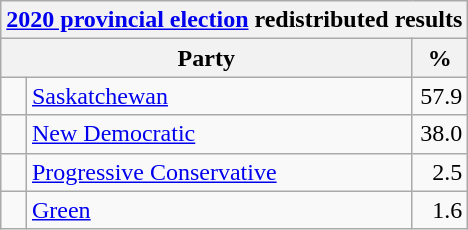<table class="wikitable">
<tr>
<th colspan="4"><a href='#'>2020 provincial election</a> redistributed results</th>
</tr>
<tr>
<th bgcolor="#DDDDFF" width="130px" colspan="2">Party</th>
<th bgcolor="#DDDDFF" width="30px">%</th>
</tr>
<tr>
<td> </td>
<td><a href='#'>Saskatchewan</a></td>
<td align=right>57.9</td>
</tr>
<tr>
<td> </td>
<td><a href='#'>New Democratic</a></td>
<td align=right>38.0</td>
</tr>
<tr>
<td> </td>
<td><a href='#'>Progressive Conservative</a></td>
<td align=right>2.5</td>
</tr>
<tr>
<td> </td>
<td><a href='#'>Green</a></td>
<td align=right>1.6</td>
</tr>
</table>
